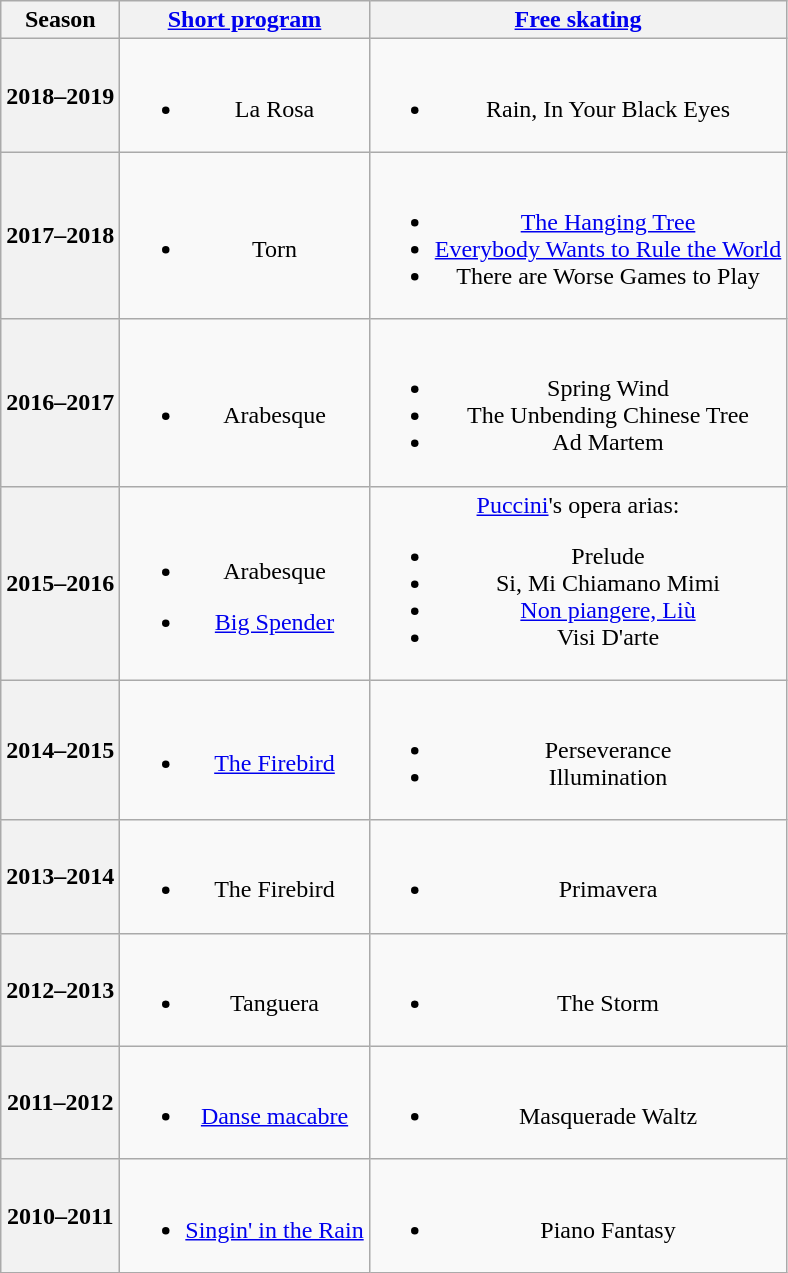<table class=wikitable style=text-align:center>
<tr>
<th>Season</th>
<th><a href='#'>Short program</a></th>
<th><a href='#'>Free skating</a></th>
</tr>
<tr>
<th>2018–2019 <br></th>
<td><br><ul><li>La Rosa <br></li></ul></td>
<td><br><ul><li>Rain, In Your Black Eyes <br></li></ul></td>
</tr>
<tr>
<th>2017–2018 <br></th>
<td><br><ul><li>Torn <br></li></ul></td>
<td><br><ul><li><a href='#'>The Hanging Tree</a> <br></li><li><a href='#'>Everybody Wants to Rule the World</a> <br></li><li>There are Worse Games to Play <br></li></ul></td>
</tr>
<tr>
<th>2016–2017 <br> </th>
<td><br><ul><li>Arabesque <br></li></ul></td>
<td><br><ul><li>Spring Wind</li><li>The Unbending Chinese Tree</li><li>Ad Martem <br></li></ul></td>
</tr>
<tr>
<th>2015–2016 <br> </th>
<td><br><ul><li>Arabesque <br></li></ul><ul><li><a href='#'>Big Spender</a> <br></li></ul></td>
<td><a href='#'>Puccini</a>'s opera arias:<br><ul><li>Prelude <br></li><li>Si, Mi Chiamano Mimi <br></li><li><a href='#'>Non piangere, Liù</a> <br></li><li>Visi D'arte <br></li></ul></td>
</tr>
<tr>
<th>2014–2015 <br> </th>
<td><br><ul><li><a href='#'>The Firebird</a> <br></li></ul></td>
<td><br><ul><li>Perseverance <br></li><li>Illumination <br></li></ul></td>
</tr>
<tr>
<th>2013–2014 <br> </th>
<td><br><ul><li>The Firebird <br></li></ul></td>
<td><br><ul><li>Primavera <br></li></ul></td>
</tr>
<tr>
<th>2012–2013 <br> </th>
<td><br><ul><li>Tanguera <br></li></ul></td>
<td><br><ul><li>The Storm <br></li></ul></td>
</tr>
<tr>
<th>2011–2012 <br> </th>
<td><br><ul><li><a href='#'>Danse macabre</a> <br></li></ul></td>
<td><br><ul><li>Masquerade Waltz <br></li></ul></td>
</tr>
<tr>
<th>2010–2011 <br> </th>
<td><br><ul><li><a href='#'>Singin' in the Rain</a> <br></li></ul></td>
<td><br><ul><li>Piano Fantasy <br></li></ul></td>
</tr>
</table>
